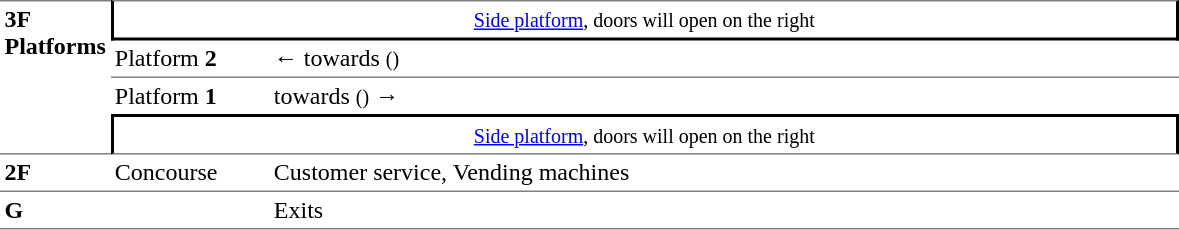<table border=0 cellspacing=0 cellpadding=3>
<tr>
<td style="border-top:solid 1px gray;border-bottom:solid 1px gray;width:50px;vertical-align:top;" rowspan=4><strong>3F<br>Platforms</strong></td>
<td style="border-top:solid 1px gray;border-right:solid 2px black;border-left:solid 2px black;border-bottom:solid 2px black;width:100px;text-align:center;" colspan=2><small><a href='#'>Side platform</a>, doors will open on the right</small></td>
</tr>
<tr>
<td style="border-bottom:solid 1px gray;width:100px;">Platform <span> <strong>2</strong></span></td>
<td style="border-bottom:solid 1px gray;width:600px;">←  towards  <small>()</small></td>
</tr>
<tr>
<td>Platform <span> <strong>1</strong></span></td>
<td>  towards  <small>()</small> →</td>
</tr>
<tr>
<td style="border-top:solid 2px black;border-right:solid 2px black;border-left:solid 2px black;border-bottom:solid 1px gray;text-align:center;" colspan=2><small><a href='#'>Side platform</a>, doors will open on the right</small></td>
</tr>
<tr>
<td style="border-bottom:solid 1px gray;vertical-align:top;"><strong>2F</strong></td>
<td style="border-bottom:solid 1px gray;vertical-align:top;">Concourse<br></td>
<td style="border-bottom:solid 1px gray;vertical-align:top;">Customer service, Vending machines</td>
</tr>
<tr>
<td style="border-bottom:solid 1px gray;vertical-align:top;"><strong>G</strong></td>
<td style="border-bottom:solid 1px gray;vertical-align:top;"></td>
<td style="border-bottom:solid 1px gray;vertical-align:top;">Exits</td>
</tr>
</table>
